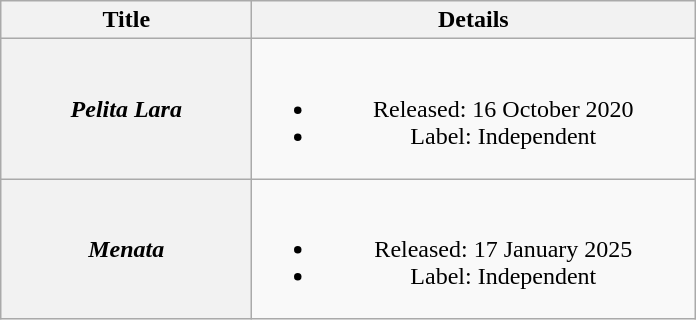<table class="wikitable plainrowheaders" style="text-align:center;">
<tr>
<th scope="col" style="width:10em;">Title</th>
<th scope="col" style="width:18em;">Details</th>
</tr>
<tr>
<th scope="row"><em>Pelita Lara</em></th>
<td><br><ul><li>Released: 16 October 2020</li><li>Label: Independent</li></ul></td>
</tr>
<tr>
<th scope="row"><em>Menata</em></th>
<td><br><ul><li>Released: 17 January 2025</li><li>Label: Independent</li></ul></td>
</tr>
</table>
